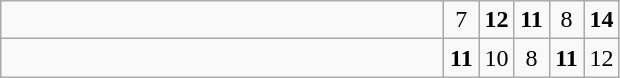<table class="wikitable">
<tr>
<td style="width:18em"><strong></strong></td>
<td align=center style="width:1em">7</td>
<td align=center style="width:1em"><strong>12</strong></td>
<td align=center style="width:1em"><strong>11</strong></td>
<td align=center style="width:1em">8</td>
<td align=center style="width:1em"><strong>14</strong></td>
</tr>
<tr>
<td style="width:18em"></td>
<td align=center style="width:1em"><strong>11</strong></td>
<td align=center style="width:1em">10</td>
<td align=center style="width:1em">8</td>
<td align=center style="width:1em"><strong>11</strong></td>
<td align=center style="width:1em">12</td>
</tr>
</table>
